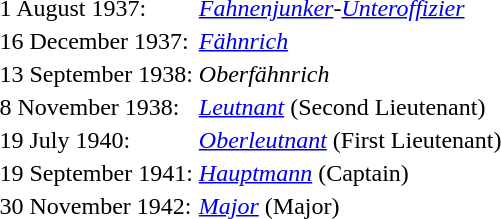<table>
<tr>
<td>1 August 1937:</td>
<td><em><a href='#'>Fahnenjunker</a></em>-<em><a href='#'>Unteroffizier</a></em></td>
</tr>
<tr>
<td>16 December 1937:</td>
<td><em><a href='#'>Fähnrich</a></em></td>
</tr>
<tr>
<td>13 September 1938:</td>
<td><em>Oberfähnrich</em></td>
</tr>
<tr>
<td>8 November 1938:</td>
<td><em><a href='#'>Leutnant</a></em> (Second Lieutenant)</td>
</tr>
<tr>
<td>19 July 1940:</td>
<td><em><a href='#'>Oberleutnant</a></em> (First Lieutenant)</td>
</tr>
<tr>
<td>19 September 1941:</td>
<td><em><a href='#'>Hauptmann</a></em> (Captain)</td>
</tr>
<tr>
<td>30 November 1942:</td>
<td><em><a href='#'>Major</a></em> (Major)</td>
</tr>
</table>
